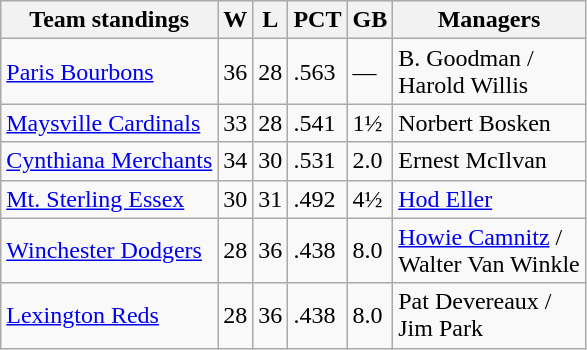<table class="wikitable">
<tr>
<th>Team standings</th>
<th>W</th>
<th>L</th>
<th>PCT</th>
<th>GB</th>
<th>Managers</th>
</tr>
<tr>
<td><a href='#'>Paris Bourbons</a></td>
<td>36</td>
<td>28</td>
<td>.563</td>
<td>—</td>
<td>B. Goodman /<br> Harold Willis</td>
</tr>
<tr>
<td><a href='#'>Maysville Cardinals</a></td>
<td>33</td>
<td>28</td>
<td>.541</td>
<td>1½</td>
<td>Norbert Bosken</td>
</tr>
<tr>
<td><a href='#'>Cynthiana Merchants</a></td>
<td>34</td>
<td>30</td>
<td>.531</td>
<td>2.0</td>
<td>Ernest McIlvan</td>
</tr>
<tr>
<td><a href='#'>Mt. Sterling Essex</a></td>
<td>30</td>
<td>31</td>
<td>.492</td>
<td>4½</td>
<td><a href='#'>Hod Eller</a></td>
</tr>
<tr>
<td><a href='#'>Winchester Dodgers</a></td>
<td>28</td>
<td>36</td>
<td>.438</td>
<td>8.0</td>
<td><a href='#'>Howie Camnitz</a> /<br>Walter Van Winkle</td>
</tr>
<tr>
<td><a href='#'>Lexington Reds</a></td>
<td>28</td>
<td>36</td>
<td>.438</td>
<td>8.0</td>
<td>Pat Devereaux /<br>Jim Park</td>
</tr>
</table>
